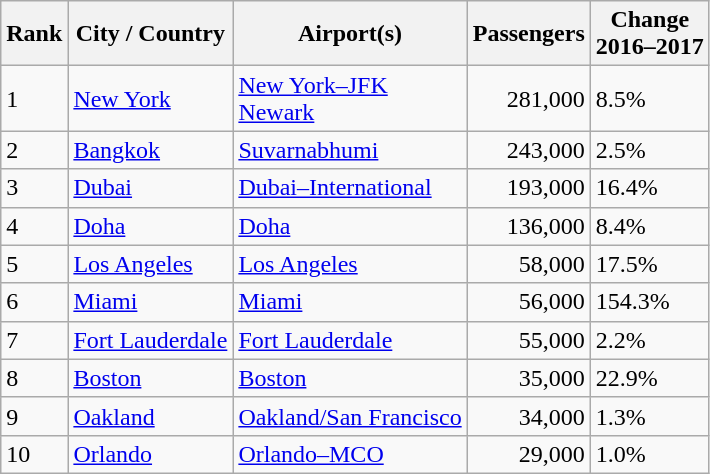<table class="wikitable sortable">
<tr>
<th>Rank</th>
<th>City / Country</th>
<th>Airport(s)</th>
<th>Passengers</th>
<th>Change<br>2016–2017</th>
</tr>
<tr>
<td>1</td>
<td><a href='#'>New York</a></td>
<td><a href='#'>New York–JFK</a><br><a href='#'>Newark</a><br></td>
<td align=right>281,000 </td>
<td>8.5%</td>
</tr>
<tr>
<td>2</td>
<td><a href='#'>Bangkok</a></td>
<td><a href='#'>Suvarnabhumi</a></td>
<td align=right>243,000 </td>
<td>2.5%</td>
</tr>
<tr>
<td>3</td>
<td><a href='#'>Dubai</a></td>
<td><a href='#'>Dubai–International</a></td>
<td align=right>193,000 </td>
<td>16.4%</td>
</tr>
<tr>
<td>4</td>
<td><a href='#'>Doha</a></td>
<td><a href='#'>Doha</a></td>
<td align=right>136,000 </td>
<td>8.4%</td>
</tr>
<tr>
<td>5</td>
<td><a href='#'>Los Angeles</a></td>
<td><a href='#'>Los Angeles</a><br></td>
<td align=right>58,000 </td>
<td>17.5%</td>
</tr>
<tr>
<td>6</td>
<td><a href='#'>Miami</a></td>
<td><a href='#'>Miami</a><br></td>
<td align=right>56,000 </td>
<td>154.3%</td>
</tr>
<tr>
<td>7</td>
<td><a href='#'>Fort Lauderdale</a></td>
<td><a href='#'>Fort Lauderdale</a><br></td>
<td align=right>55,000 </td>
<td>2.2%</td>
</tr>
<tr>
<td>8</td>
<td><a href='#'>Boston</a></td>
<td><a href='#'>Boston</a><br></td>
<td align=right>35,000 </td>
<td>22.9%</td>
</tr>
<tr>
<td>9</td>
<td><a href='#'>Oakland</a></td>
<td><a href='#'>Oakland/San Francisco</a><br></td>
<td align=right>34,000 </td>
<td>1.3%</td>
</tr>
<tr>
<td>10</td>
<td><a href='#'>Orlando</a></td>
<td><a href='#'>Orlando–MCO</a><br></td>
<td align=right>29,000 </td>
<td>1.0%</td>
</tr>
</table>
